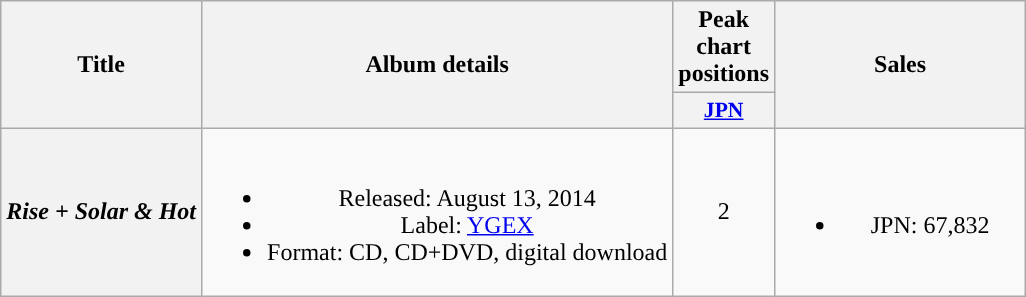<table class="wikitable plainrowheaders" style="text-align:center;">
<tr>
<th rowspan="2">Title</th>
<th rowspan="2">Album details</th>
<th>Peak chart positions</th>
<th rowspan="2" style="width:10em;">Sales</th>
</tr>
<tr>
<th scope="col" style="width:3em;font-size:90%;"><a href='#'>JPN</a><br></th>
</tr>
<tr>
<th scope="row"><em>Rise + Solar & Hot</em></th>
<td><br><ul><li>Released: August 13, 2014</li><li>Label: <a href='#'>YGEX</a></li><li>Format: CD, CD+DVD, digital download</li></ul></td>
<td>2</td>
<td><br><ul><li>JPN: 67,832</li></ul></td>
</tr>
</table>
